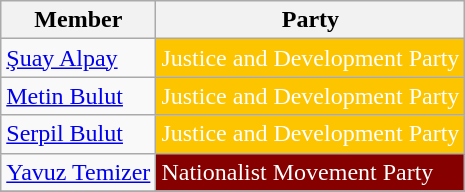<table class="wikitable">
<tr>
<th>Member</th>
<th>Party</th>
</tr>
<tr>
<td><a href='#'>Şuay Alpay</a></td>
<td style="background:#FDC400; color:white">Justice and Development Party</td>
</tr>
<tr>
<td><a href='#'>Metin Bulut</a></td>
<td style="background:#FDC400; color:white">Justice and Development Party</td>
</tr>
<tr>
<td><a href='#'>Serpil Bulut</a></td>
<td style="background:#FDC400; color:white">Justice and Development Party</td>
</tr>
<tr>
<td><a href='#'>Yavuz Temizer</a></td>
<td style="background:#870000; color:white">Nationalist Movement Party</td>
</tr>
<tr>
</tr>
</table>
